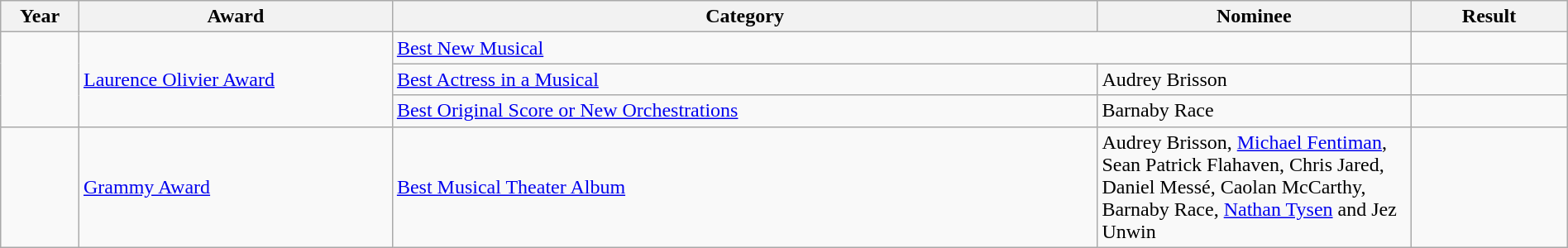<table class="wikitable" style="width: 100%;">
<tr>
<th width="5%">Year</th>
<th width="20%">Award</th>
<th width="45%">Category</th>
<th width="20%">Nominee</th>
<th width="10%">Result</th>
</tr>
<tr>
<td rowspan="3"></td>
<td rowspan="3"><a href='#'>Laurence Olivier Award</a></td>
<td colspan="2"><a href='#'>Best New Musical</a></td>
<td></td>
</tr>
<tr>
<td><a href='#'>Best Actress in a Musical</a></td>
<td>Audrey Brisson</td>
<td></td>
</tr>
<tr>
<td><a href='#'>Best Original Score or New Orchestrations</a></td>
<td>Barnaby Race</td>
<td></td>
</tr>
<tr>
<td rowspan="1"></td>
<td><a href='#'>Grammy Award</a></td>
<td><a href='#'>Best Musical Theater Album</a></td>
<td>Audrey Brisson, <a href='#'>Michael Fentiman</a>, Sean Patrick Flahaven, Chris Jared, Daniel Messé, Caolan McCarthy,  Barnaby Race, <a href='#'>Nathan Tysen</a> and Jez Unwin</td>
<td></td>
</tr>
</table>
